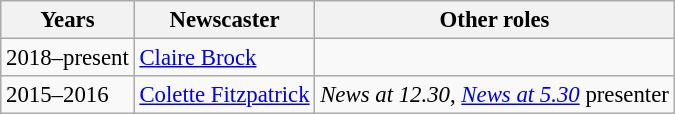<table class="wikitable" style="font-size:95%;">
<tr>
<th>Years</th>
<th>Newscaster</th>
<th>Other roles</th>
</tr>
<tr>
<td>2018–present</td>
<td><a href='#'>Claire Brock</a></td>
<td></td>
</tr>
<tr>
<td>2015–2016</td>
<td><a href='#'>Colette Fitzpatrick</a></td>
<td><em>News at 12.30</em>, <em><a href='#'>News at 5.30</a></em> presenter</td>
</tr>
</table>
